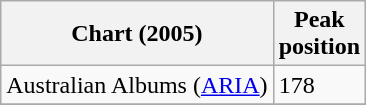<table class="wikitable sortable">
<tr>
<th>Chart (2005)</th>
<th>Peak<br>position</th>
</tr>
<tr>
<td scope="row">Australian Albums (<a href='#'>ARIA</a>)</td>
<td>178</td>
</tr>
<tr>
</tr>
<tr>
</tr>
</table>
